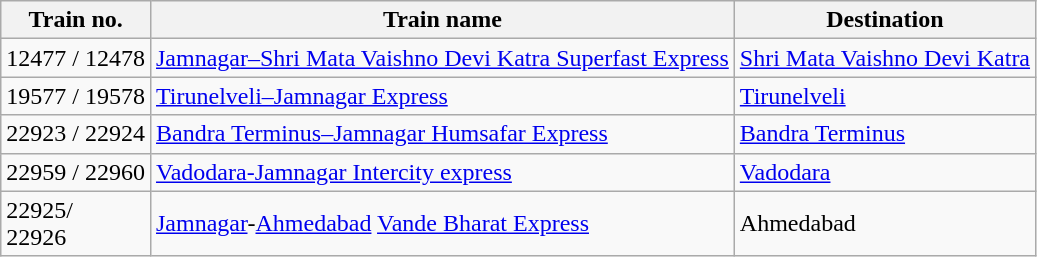<table class="wikitable sortable plainrowheaders">
<tr>
<th scope="col">Train no.</th>
<th scope="col">Train name</th>
<th scope="col">Destination</th>
</tr>
<tr>
<td>12477 / 12478</td>
<td><a href='#'>Jamnagar–Shri Mata Vaishno Devi Katra Superfast Express</a></td>
<td><a href='#'>Shri Mata Vaishno Devi Katra</a></td>
</tr>
<tr>
<td>19577 / 19578</td>
<td><a href='#'>Tirunelveli–Jamnagar Express</a></td>
<td><a href='#'>Tirunelveli</a></td>
</tr>
<tr>
<td>22923 / 22924</td>
<td><a href='#'>Bandra Terminus–Jamnagar Humsafar Express</a></td>
<td><a href='#'>Bandra Terminus</a></td>
</tr>
<tr>
<td>22959 / 22960</td>
<td><a href='#'>Vadodara-Jamnagar Intercity express</a></td>
<td><a href='#'>Vadodara</a></td>
</tr>
<tr>
<td>22925/<br>22926</td>
<td><a href='#'>Jamnagar</a>-<a href='#'>Ahmedabad</a> <a href='#'>Vande Bharat Express</a></td>
<td>Ahmedabad</td>
</tr>
</table>
